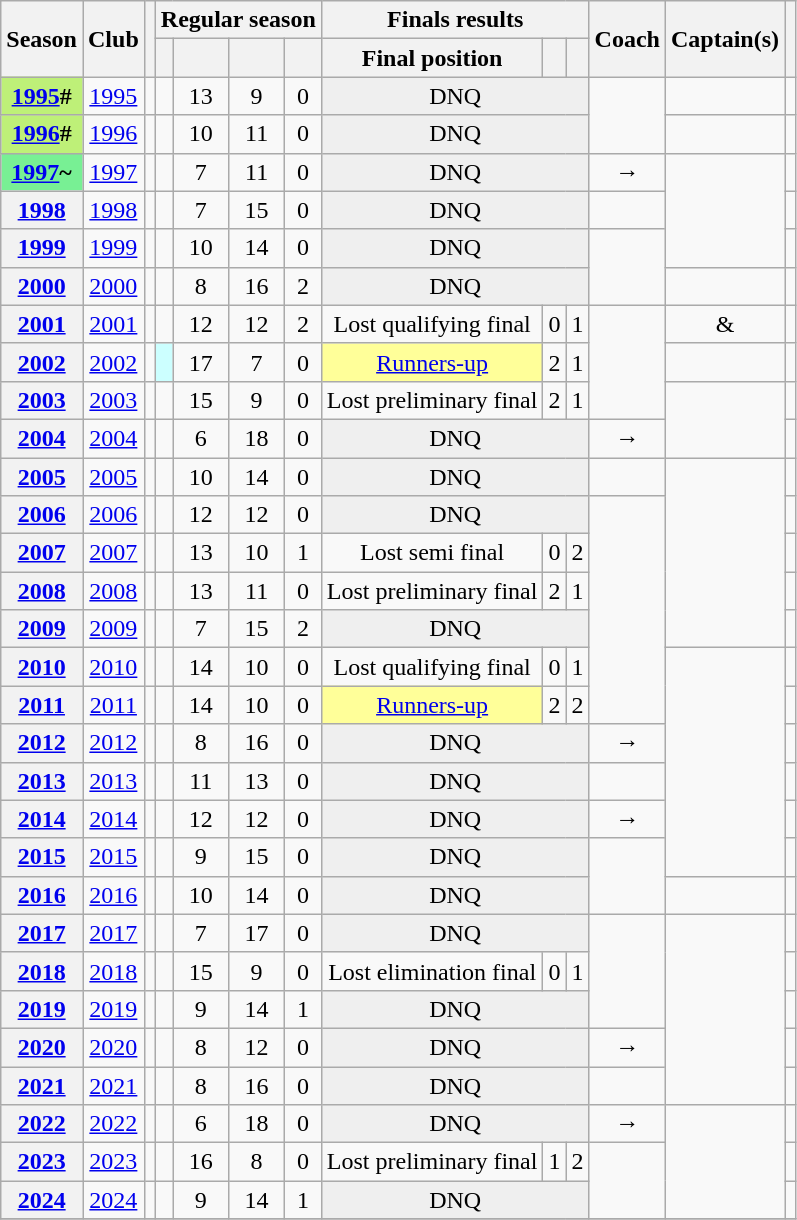<table class="wikitable sortable plainrowheaders" style="text-align:center;">
<tr>
<th scope="col" rowspan=2>Season</th>
<th scope="col" class="unsortable" rowspan=2>Club</th>
<th scope="col" rowspan=2></th>
<th scope="col" colspan="4">Regular season</th>
<th scope="col" colspan="3">Finals results</th>
<th scope="col" rowspan=2>Coach</th>
<th scope="col" rowspan=2>Captain(s)</th>
<th scope="col" class="unsortable" rowspan=2></th>
</tr>
<tr>
<th scope="col"></th>
<th scope="col"></th>
<th scope="col"></th>
<th scope="col"></th>
<th scope="col">Final position</th>
<th scope="col"></th>
<th scope="col"></th>
</tr>
<tr>
<th scope="row" style="text-align:center; background:#bef078;"><a href='#'>1995</a>#</th>
<td><a href='#'>1995</a></td>
<td></td>
<td></td>
<td>13</td>
<td>9</td>
<td>0</td>
<td colspan=3 style="background:#efefef;">DNQ</td>
<td rowspan=2></td>
<td></td>
<td></td>
</tr>
<tr>
<th scope="row" style="text-align:center; background:#bef078;"><a href='#'>1996</a>#</th>
<td><a href='#'>1996</a></td>
<td></td>
<td></td>
<td>10</td>
<td>11</td>
<td>0</td>
<td colspan=3 style="background:#efefef;">DNQ</td>
<td></td>
<td></td>
</tr>
<tr>
<th scope="row" style="text-align:center; background:#78f094;"><a href='#'>1997</a>~</th>
<td><a href='#'>1997</a></td>
<td><a href='#'></a></td>
<td></td>
<td>7</td>
<td>11</td>
<td>0</td>
<td colspan=3 style="background:#efefef;">DNQ</td>
<td> → </td>
<td rowspan=3></td>
<td></td>
</tr>
<tr>
<th scope="row" style="text-align:center;"><a href='#'>1998</a></th>
<td><a href='#'>1998</a></td>
<td></td>
<td></td>
<td>7</td>
<td>15</td>
<td>0</td>
<td colspan=3 style="background:#efefef;">DNQ</td>
<td></td>
<td></td>
</tr>
<tr>
<th scope="row" style="text-align:center;"><a href='#'>1999</a></th>
<td><a href='#'>1999</a></td>
<td></td>
<td></td>
<td>10</td>
<td>14</td>
<td>0</td>
<td colspan=3 style="background:#efefef;">DNQ</td>
<td rowspan=2></td>
<td></td>
</tr>
<tr>
<th scope="row" style="text-align:center;"><a href='#'>2000</a></th>
<td><a href='#'>2000</a></td>
<td></td>
<td></td>
<td>8</td>
<td>16</td>
<td>2</td>
<td colspan=3 style="background:#efefef;">DNQ</td>
<td></td>
<td></td>
</tr>
<tr>
<th scope="row" style="text-align:center;"><a href='#'>2001</a></th>
<td><a href='#'>2001</a></td>
<td></td>
<td></td>
<td>12</td>
<td>12</td>
<td>2</td>
<td>Lost qualifying final</td>
<td>0</td>
<td>1</td>
<td rowspan=3></td>
<td> & </td>
<td></td>
</tr>
<tr>
<th scope="row" style="text-align:center;"><a href='#'>2002</a></th>
<td><a href='#'>2002</a></td>
<td></td>
<td style="background:#CCFFFF;"></td>
<td>17</td>
<td>7</td>
<td>0</td>
<td style="background:#ff9;"><a href='#'>Runners-up</a></td>
<td>2</td>
<td>1</td>
<td></td>
<td></td>
</tr>
<tr>
<th scope="row" style="text-align:center;"><a href='#'>2003</a></th>
<td><a href='#'>2003</a></td>
<td></td>
<td></td>
<td>15</td>
<td>9</td>
<td>0</td>
<td>Lost preliminary final</td>
<td>2</td>
<td>1</td>
<td rowspan=2></td>
<td></td>
</tr>
<tr>
<th scope="row" style="text-align:center;"><a href='#'>2004</a></th>
<td><a href='#'>2004</a></td>
<td></td>
<td></td>
<td>6</td>
<td>18</td>
<td>0</td>
<td colspan=3 style="background:#efefef;">DNQ</td>
<td> → </td>
<td></td>
</tr>
<tr>
<th scope="row" style="text-align:center;"><a href='#'>2005</a></th>
<td><a href='#'>2005</a></td>
<td></td>
<td></td>
<td>10</td>
<td>14</td>
<td>0</td>
<td colspan=3 style="background:#efefef;">DNQ</td>
<td></td>
<td rowspan=5></td>
<td></td>
</tr>
<tr>
<th scope="row" style="text-align:center;"><a href='#'>2006</a></th>
<td><a href='#'>2006</a></td>
<td></td>
<td></td>
<td>12</td>
<td>12</td>
<td>0</td>
<td colspan=3 style="background:#efefef;">DNQ</td>
<td rowspan=6></td>
</tr>
<tr>
<th scope="row" style="text-align:center;"><a href='#'>2007</a></th>
<td><a href='#'>2007</a></td>
<td></td>
<td></td>
<td>13</td>
<td>10</td>
<td>1</td>
<td>Lost semi final</td>
<td>0</td>
<td>2</td>
<td></td>
</tr>
<tr>
<th scope="row" style="text-align:center;"><a href='#'>2008</a></th>
<td><a href='#'>2008</a></td>
<td></td>
<td></td>
<td>13</td>
<td>11</td>
<td>0</td>
<td>Lost preliminary final</td>
<td>2</td>
<td>1</td>
<td></td>
</tr>
<tr>
<th scope="row" style="text-align:center;"><a href='#'>2009</a></th>
<td><a href='#'>2009</a></td>
<td></td>
<td></td>
<td>7</td>
<td>15</td>
<td>2</td>
<td colspan=3 style="background:#efefef;">DNQ</td>
<td></td>
</tr>
<tr>
<th scope="row" style="text-align:center;"><a href='#'>2010</a></th>
<td><a href='#'>2010</a></td>
<td></td>
<td></td>
<td>14</td>
<td>10</td>
<td>0</td>
<td>Lost qualifying final</td>
<td>0</td>
<td>1</td>
<td rowspan=6></td>
<td></td>
</tr>
<tr>
<th scope="row" style="text-align:center;"><a href='#'>2011</a></th>
<td><a href='#'>2011</a></td>
<td></td>
<td></td>
<td>14</td>
<td>10</td>
<td>0</td>
<td style="background:#ff9;"><a href='#'>Runners-up</a></td>
<td>2</td>
<td>2</td>
<td></td>
</tr>
<tr>
<th scope="row" style="text-align:center;"><a href='#'>2012</a></th>
<td><a href='#'>2012</a></td>
<td></td>
<td></td>
<td>8</td>
<td>16</td>
<td>0</td>
<td colspan=3 style="background:#efefef;">DNQ</td>
<td> → </td>
<td></td>
</tr>
<tr>
<th scope="row" style="text-align:center;"><a href='#'>2013</a></th>
<td><a href='#'>2013</a></td>
<td></td>
<td></td>
<td>11</td>
<td>13</td>
<td>0</td>
<td colspan=3 style="background:#efefef;">DNQ</td>
<td></td>
<td></td>
</tr>
<tr>
<th scope="row" style="text-align:center;"><a href='#'>2014</a></th>
<td><a href='#'>2014</a></td>
<td></td>
<td></td>
<td>12</td>
<td>12</td>
<td>0</td>
<td colspan=3 style="background:#efefef;">DNQ</td>
<td> → </td>
<td></td>
</tr>
<tr>
<th scope="row" style="text-align:center;"><a href='#'>2015</a></th>
<td><a href='#'>2015</a></td>
<td></td>
<td></td>
<td>9</td>
<td>15</td>
<td>0</td>
<td colspan=3 style="background:#efefef;">DNQ</td>
<td rowspan=2></td>
<td></td>
</tr>
<tr>
<th scope="row" style="text-align:center;"><a href='#'>2016</a></th>
<td><a href='#'>2016</a></td>
<td></td>
<td></td>
<td>10</td>
<td>14</td>
<td>0</td>
<td colspan=3 style="background:#efefef;">DNQ</td>
<td></td>
<td></td>
</tr>
<tr>
<th scope="row" style="text-align:center;"><a href='#'>2017</a></th>
<td><a href='#'>2017</a></td>
<td></td>
<td></td>
<td>7</td>
<td>17</td>
<td>0</td>
<td colspan=3 style="background:#efefef;">DNQ</td>
<td rowspan=3></td>
<td rowspan=5></td>
<td></td>
</tr>
<tr>
<th scope="row" style="text-align:center;"><a href='#'>2018</a></th>
<td><a href='#'>2018</a></td>
<td></td>
<td></td>
<td>15</td>
<td>9</td>
<td>0</td>
<td>Lost elimination final</td>
<td>0</td>
<td>1</td>
<td></td>
</tr>
<tr>
<th scope="row" style="text-align:center;"><a href='#'>2019</a></th>
<td><a href='#'>2019</a></td>
<td></td>
<td></td>
<td>9</td>
<td>14</td>
<td>1</td>
<td colspan=3 style="background:#efefef;">DNQ</td>
<td></td>
</tr>
<tr>
<th scope="row" style="text-align:center;"><a href='#'>2020</a></th>
<td><a href='#'>2020</a></td>
<td></td>
<td></td>
<td>8</td>
<td>12</td>
<td>0</td>
<td colspan=3 style="background:#efefef;">DNQ</td>
<td> → </td>
<td></td>
</tr>
<tr>
<th scope="row" style="text-align:center;"><a href='#'>2021</a></th>
<td><a href='#'>2021</a></td>
<td></td>
<td></td>
<td>8</td>
<td>16</td>
<td>0</td>
<td colspan=3 style="background:#efefef;">DNQ</td>
<td></td>
<td></td>
</tr>
<tr>
<th scope="row" style="text-align:center;"><a href='#'>2022</a></th>
<td><a href='#'>2022</a></td>
<td></td>
<td></td>
<td>6</td>
<td>18</td>
<td>0</td>
<td colspan=3 style="background:#efefef;">DNQ</td>
<td> → </td>
<td rowspan=3></td>
<td></td>
</tr>
<tr>
<th scope="row" style="text-align:center;"><a href='#'>2023</a></th>
<td><a href='#'>2023</a></td>
<td></td>
<td></td>
<td>16</td>
<td>8</td>
<td>0</td>
<td>Lost preliminary final</td>
<td>1</td>
<td>2</td>
<td rowspan=2></td>
<td></td>
</tr>
<tr>
<th scope="row" style="text-align:center;"><a href='#'>2024</a></th>
<td><a href='#'>2024</a></td>
<td></td>
<td></td>
<td>9</td>
<td>14</td>
<td>1</td>
<td colspan=3 style="background:#efefef;">DNQ</td>
<td></td>
</tr>
<tr>
</tr>
</table>
